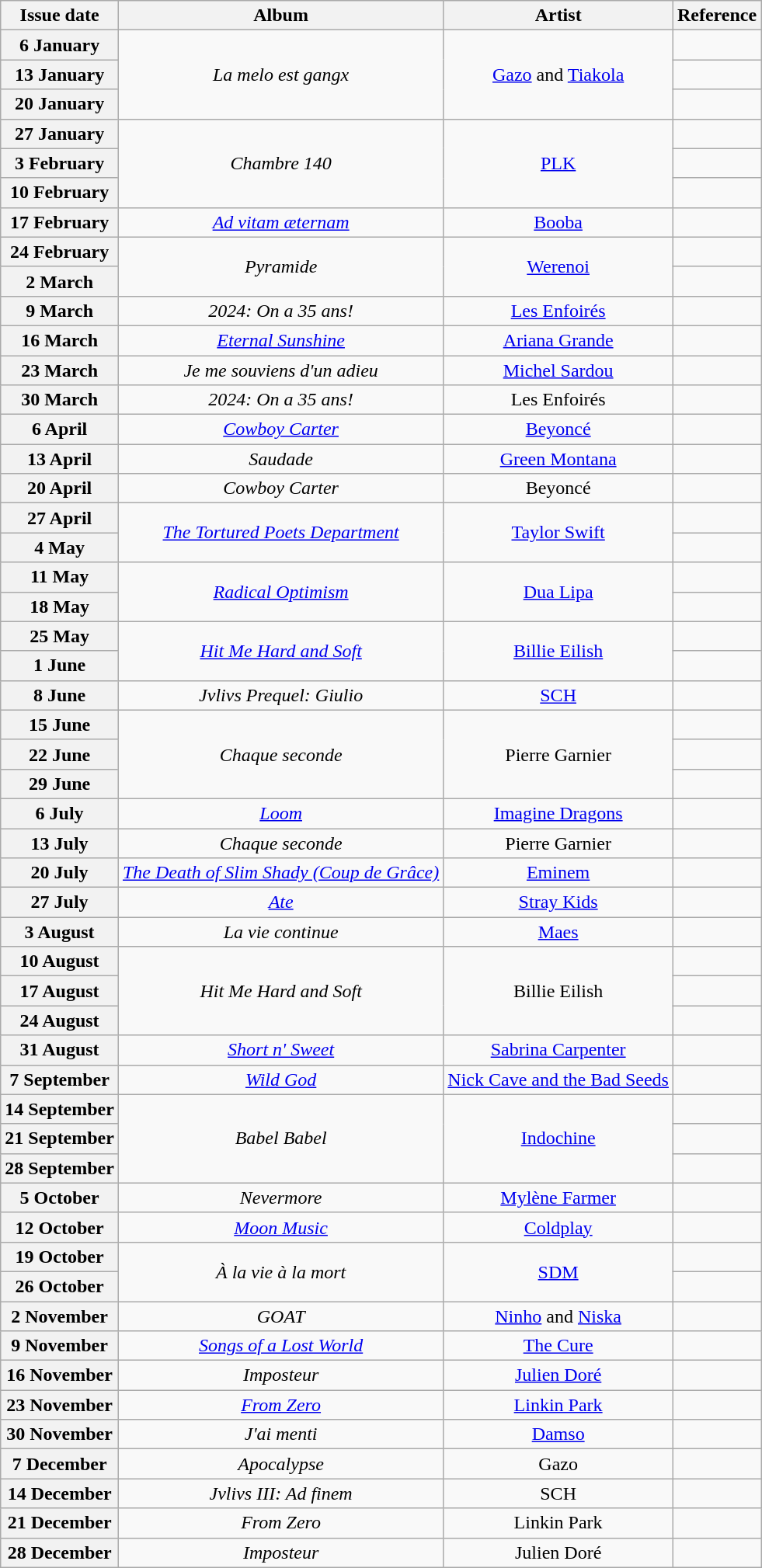<table class="wikitable plainrowheaders" style="text-align:center">
<tr>
<th scope="col">Issue date</th>
<th scope="col">Album</th>
<th scope="col">Artist</th>
<th scope="col">Reference</th>
</tr>
<tr>
<th scope="row">6 January</th>
<td rowspan="3"><em>La melo est gangx</em></td>
<td rowspan="3"><a href='#'>Gazo</a> and <a href='#'>Tiakola</a></td>
<td></td>
</tr>
<tr>
<th scope="row">13 January</th>
<td></td>
</tr>
<tr>
<th scope="row">20 January</th>
<td></td>
</tr>
<tr>
<th scope="row">27 January</th>
<td rowspan="3"><em>Chambre 140</em></td>
<td rowspan="3"><a href='#'>PLK</a></td>
<td></td>
</tr>
<tr>
<th scope="row">3 February</th>
<td></td>
</tr>
<tr>
<th scope="row">10 February</th>
<td></td>
</tr>
<tr>
<th scope="row">17 February</th>
<td><em><a href='#'>Ad vitam æternam</a></em></td>
<td><a href='#'>Booba</a></td>
<td></td>
</tr>
<tr>
<th scope="row">24 February</th>
<td rowspan="2"><em>Pyramide</em></td>
<td rowspan="2"><a href='#'>Werenoi</a></td>
<td></td>
</tr>
<tr>
<th scope="row">2 March</th>
<td></td>
</tr>
<tr>
<th scope="row">9 March</th>
<td><em>2024: On a 35 ans!</em></td>
<td><a href='#'>Les Enfoirés</a></td>
<td></td>
</tr>
<tr>
<th scope="row">16 March</th>
<td><em><a href='#'>Eternal Sunshine</a></em></td>
<td><a href='#'>Ariana Grande</a></td>
<td></td>
</tr>
<tr>
<th scope="row">23 March</th>
<td><em>Je me souviens d'un adieu</em></td>
<td><a href='#'>Michel Sardou</a></td>
<td></td>
</tr>
<tr>
<th scope="row">30 March</th>
<td><em>2024: On a 35 ans!</em></td>
<td>Les Enfoirés</td>
<td></td>
</tr>
<tr>
<th scope="row">6 April</th>
<td><em><a href='#'>Cowboy Carter</a></em></td>
<td><a href='#'>Beyoncé</a></td>
<td></td>
</tr>
<tr>
<th scope="row">13 April</th>
<td><em>Saudade</em></td>
<td><a href='#'>Green Montana</a></td>
<td></td>
</tr>
<tr>
<th scope="row">20 April</th>
<td><em>Cowboy Carter</em></td>
<td>Beyoncé</td>
<td></td>
</tr>
<tr>
<th scope="row">27 April</th>
<td rowspan="2"><em><a href='#'>The Tortured Poets Department</a></em></td>
<td rowspan="2"><a href='#'>Taylor Swift</a></td>
<td></td>
</tr>
<tr>
<th scope="row">4 May</th>
<td></td>
</tr>
<tr>
<th scope="row">11 May</th>
<td rowspan="2"><em><a href='#'>Radical Optimism</a></em></td>
<td rowspan="2"><a href='#'>Dua Lipa</a></td>
<td></td>
</tr>
<tr>
<th scope="row">18 May</th>
<td></td>
</tr>
<tr>
<th scope="row">25 May</th>
<td rowspan="2"><em><a href='#'>Hit Me Hard and Soft</a></em></td>
<td rowspan="2"><a href='#'>Billie Eilish</a></td>
<td></td>
</tr>
<tr>
<th scope="row">1 June</th>
<td></td>
</tr>
<tr>
<th scope="row">8 June</th>
<td><em>Jvlivs Prequel: Giulio</em></td>
<td><a href='#'>SCH</a></td>
<td></td>
</tr>
<tr>
<th scope="row">15 June</th>
<td rowspan="3"><em>Chaque seconde</em></td>
<td rowspan="3">Pierre Garnier</td>
<td></td>
</tr>
<tr>
<th scope="row">22 June</th>
<td></td>
</tr>
<tr>
<th scope="row">29 June</th>
<td></td>
</tr>
<tr>
<th scope="row">6 July</th>
<td><em><a href='#'>Loom</a></em></td>
<td><a href='#'>Imagine Dragons</a></td>
<td></td>
</tr>
<tr>
<th scope="row">13 July</th>
<td><em>Chaque seconde</em></td>
<td>Pierre Garnier</td>
<td></td>
</tr>
<tr>
<th scope="row">20 July</th>
<td><em><a href='#'>The Death of Slim Shady (Coup de Grâce)</a></em></td>
<td><a href='#'>Eminem</a></td>
<td></td>
</tr>
<tr>
<th scope="row">27 July</th>
<td><em><a href='#'>Ate</a></em></td>
<td><a href='#'>Stray Kids</a></td>
<td></td>
</tr>
<tr>
<th scope="row">3 August</th>
<td><em>La vie continue</em></td>
<td><a href='#'>Maes</a></td>
<td></td>
</tr>
<tr>
<th scope="row">10 August</th>
<td rowspan="3"><em>Hit Me Hard and Soft</em></td>
<td rowspan="3">Billie Eilish</td>
<td></td>
</tr>
<tr>
<th scope="row">17 August</th>
<td></td>
</tr>
<tr>
<th scope="row">24 August</th>
<td></td>
</tr>
<tr>
<th scope="row">31 August</th>
<td><em><a href='#'>Short n' Sweet</a></em></td>
<td><a href='#'>Sabrina Carpenter</a></td>
<td></td>
</tr>
<tr>
<th scope="row">7 September</th>
<td><em><a href='#'>Wild God</a></em></td>
<td><a href='#'>Nick Cave and the Bad Seeds</a></td>
<td></td>
</tr>
<tr>
<th scope="row">14 September</th>
<td rowspan="3"><em>Babel Babel</em></td>
<td rowspan="3"><a href='#'>Indochine</a></td>
<td></td>
</tr>
<tr>
<th scope="row">21 September</th>
<td></td>
</tr>
<tr>
<th scope="row">28 September</th>
<td></td>
</tr>
<tr>
<th scope="row">5 October</th>
<td><em>Nevermore</em></td>
<td><a href='#'>Mylène Farmer</a></td>
<td></td>
</tr>
<tr>
<th scope="row">12 October</th>
<td><em><a href='#'>Moon Music</a></em></td>
<td><a href='#'>Coldplay</a></td>
<td></td>
</tr>
<tr>
<th scope="row">19 October</th>
<td rowspan="2"><em>À la vie à la mort</em></td>
<td rowspan="2"><a href='#'>SDM</a></td>
<td></td>
</tr>
<tr>
<th scope="row">26 October</th>
<td></td>
</tr>
<tr>
<th scope="row">2 November</th>
<td><em>GOAT</em></td>
<td><a href='#'>Ninho</a> and <a href='#'>Niska</a></td>
<td></td>
</tr>
<tr>
<th scope="row">9 November</th>
<td><em><a href='#'>Songs of a Lost World</a></em></td>
<td><a href='#'>The Cure</a></td>
<td></td>
</tr>
<tr>
<th scope="row">16 November</th>
<td><em>Imposteur</em></td>
<td><a href='#'>Julien Doré</a></td>
<td></td>
</tr>
<tr>
<th scope="row">23 November</th>
<td><em><a href='#'>From Zero</a></em></td>
<td><a href='#'>Linkin Park</a></td>
<td></td>
</tr>
<tr>
<th scope="row">30 November</th>
<td><em>J'ai menti</em></td>
<td><a href='#'>Damso</a></td>
<td></td>
</tr>
<tr>
<th scope="row">7 December</th>
<td><em>Apocalypse</em></td>
<td>Gazo</td>
<td></td>
</tr>
<tr>
<th scope="row">14 December</th>
<td><em>Jvlivs III: Ad finem</em></td>
<td>SCH</td>
<td></td>
</tr>
<tr>
<th scope="row">21 December</th>
<td><em>From Zero</em></td>
<td>Linkin Park</td>
<td></td>
</tr>
<tr>
<th scope="row">28 December</th>
<td><em>Imposteur</em></td>
<td>Julien Doré</td>
<td></td>
</tr>
</table>
